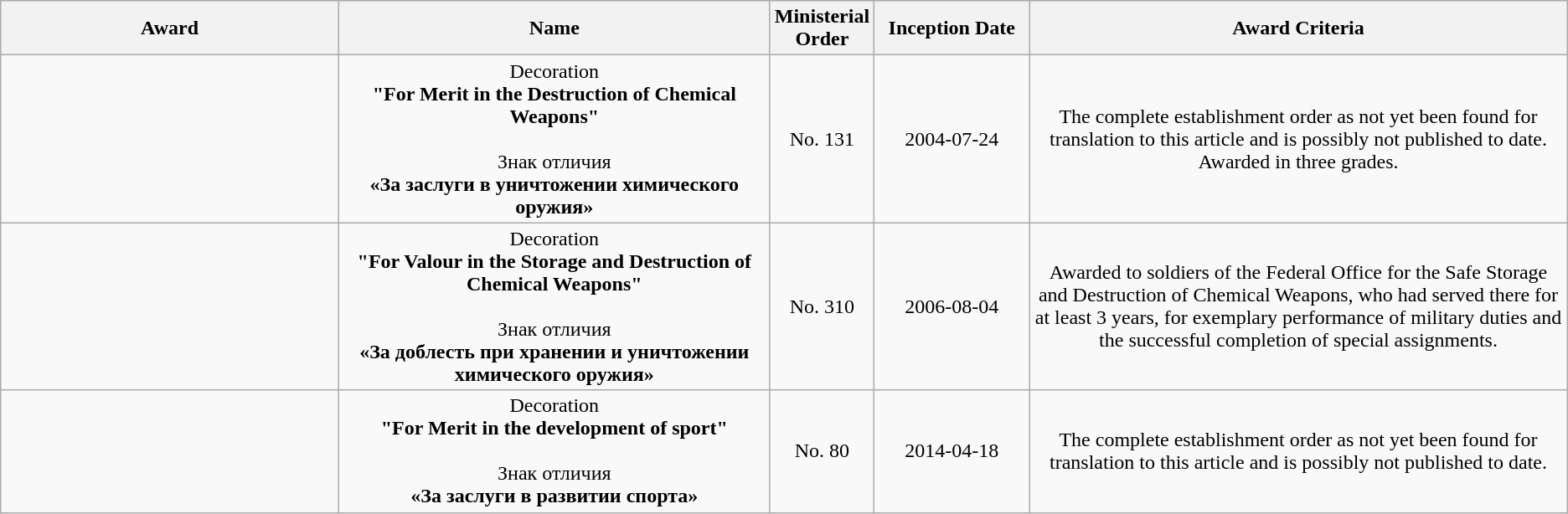<table class="wikitable sortable" style="text-align:center">
<tr>
<th style="width:22%">Award</th>
<th style="width:28%">Name </th>
<th>Ministerial Order</th>
<th style="width:10%">Inception Date</th>
<th style="width:35%">Award Criteria</th>
</tr>
<tr>
<td></td>
<td>Decoration<br><strong>"For Merit in the Destruction of Chemical Weapons"</strong><br><br>Знак отличия<br><strong>«За заслуги в уничтожении химического оружия»</strong></td>
<td>No. 131</td>
<td>2004-07-24</td>
<td>The complete establishment order as not yet been found for translation to this article and is possibly not published to date. Awarded in three grades.</td>
</tr>
<tr>
<td></td>
<td>Decoration<br><strong>"For Valour in the Storage and Destruction of Chemical Weapons"</strong><br><br>Знак отличия<br><strong>«За доблесть при хранении и уничтожении химического оружия»</strong></td>
<td>No. 310</td>
<td>2006-08-04</td>
<td>Awarded to soldiers of the Federal Office for the Safe Storage and Destruction of Chemical Weapons, who had served there for at least 3 years, for exemplary performance of military duties and the successful completion of special assignments.</td>
</tr>
<tr>
<td></td>
<td>Decoration<br><strong>"For Merit in the development of sport"</strong><br><br>Знак отличия<br><strong>«За заслуги в развитии спорта»</strong></td>
<td>No. 80</td>
<td>2014-04-18</td>
<td>The complete establishment order as not yet been found for translation to this article and is possibly not published to date.</td>
</tr>
</table>
